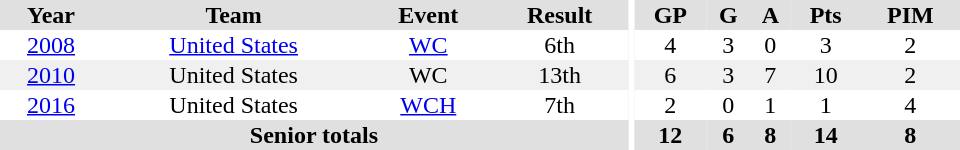<table border="0" cellpadding="1" cellspacing="0" ID="Table3" style="text-align:center; width:40em">
<tr ALIGN="center" bgcolor="#e0e0e0">
<th>Year</th>
<th>Team</th>
<th>Event</th>
<th>Result</th>
<th rowspan="99" bgcolor="#ffffff"></th>
<th>GP</th>
<th>G</th>
<th>A</th>
<th>Pts</th>
<th>PIM</th>
</tr>
<tr>
<td><a href='#'>2008</a></td>
<td><a href='#'>United States</a></td>
<td><a href='#'>WC</a></td>
<td>6th</td>
<td>4</td>
<td>3</td>
<td>0</td>
<td>3</td>
<td>2</td>
</tr>
<tr bgcolor="#f0f0f0">
<td><a href='#'>2010</a></td>
<td>United States</td>
<td>WC</td>
<td>13th</td>
<td>6</td>
<td>3</td>
<td>7</td>
<td>10</td>
<td>2</td>
</tr>
<tr>
<td><a href='#'>2016</a></td>
<td>United States</td>
<td><a href='#'>WCH</a></td>
<td>7th</td>
<td>2</td>
<td>0</td>
<td>1</td>
<td>1</td>
<td>4</td>
</tr>
<tr bgcolor="#e0e0e0">
<th colspan=4>Senior totals</th>
<th>12</th>
<th>6</th>
<th>8</th>
<th>14</th>
<th>8</th>
</tr>
</table>
